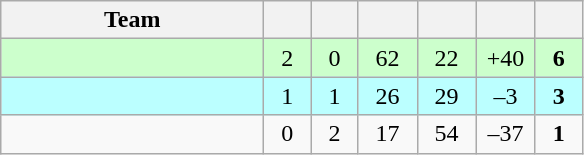<table class="wikitable" style="text-align:center;">
<tr>
<th style="width:10.5em;">Team</th>
<th style="width:1.5em;"></th>
<th style="width:1.5em;"></th>
<th style="width:2.0em;"></th>
<th style="width:2.0em;"></th>
<th style="width:2.0em;"></th>
<th style="width:1.5em;"></th>
</tr>
<tr bgcolor=#cfc>
<td align="left"></td>
<td>2</td>
<td>0</td>
<td>62</td>
<td>22</td>
<td>+40</td>
<td><strong>6</strong></td>
</tr>
<tr bgcolor=#bff>
<td align="left"></td>
<td>1</td>
<td>1</td>
<td>26</td>
<td>29</td>
<td>–3</td>
<td><strong>3</strong></td>
</tr>
<tr>
<td align="left"></td>
<td>0</td>
<td>2</td>
<td>17</td>
<td>54</td>
<td>–37</td>
<td><strong>1</strong></td>
</tr>
</table>
